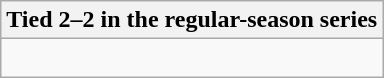<table class="wikitable collapsible collapsed">
<tr>
<th>Tied 2–2 in the regular-season series</th>
</tr>
<tr>
<td><br>


</td>
</tr>
</table>
